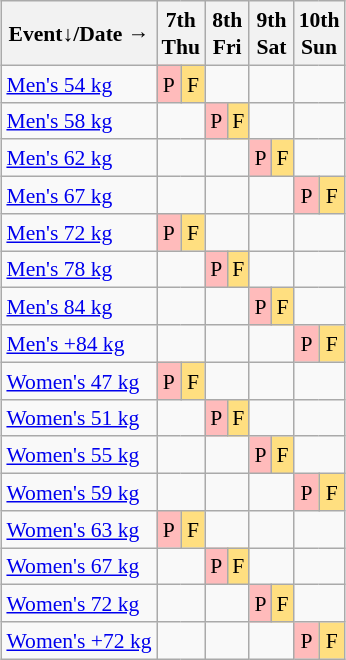<table class="wikitable" style="margin:0.5em auto; font-size:90%; line-height:1.25em; text-align:center;">
<tr>
<th>Event↓/Date →</th>
<th colspan=2>7th<br>Thu</th>
<th colspan=2>8th<br>Fri</th>
<th colspan=2>9th<br>Sat</th>
<th colspan=2>10th<br>Sun</th>
</tr>
<tr>
<td align="left"><a href='#'>Men's 54 kg</a></td>
<td bgcolor="#FFBBBB">P</td>
<td bgcolor="#FFDF80">F</td>
<td colspan=2></td>
<td colspan=2></td>
<td colspan=2></td>
</tr>
<tr>
<td align="left"><a href='#'>Men's 58 kg</a></td>
<td colspan=2></td>
<td bgcolor="#FFBBBB">P</td>
<td bgcolor="#FFDF80">F</td>
<td colspan=2></td>
<td colspan=2></td>
</tr>
<tr>
<td align="left"><a href='#'>Men's 62 kg</a></td>
<td colspan=2></td>
<td colspan=2></td>
<td bgcolor="#FFBBBB">P</td>
<td bgcolor="#FFDF80">F</td>
<td colspan=2></td>
</tr>
<tr>
<td align="left"><a href='#'>Men's 67 kg</a></td>
<td colspan=2></td>
<td colspan=2></td>
<td colspan=2></td>
<td bgcolor="#FFBBBB">P</td>
<td bgcolor="#FFDF80">F</td>
</tr>
<tr>
<td align="left"><a href='#'>Men's 72 kg</a></td>
<td bgcolor="#FFBBBB">P</td>
<td bgcolor="#FFDF80">F</td>
<td colspan=2></td>
<td colspan=2></td>
<td colspan=2></td>
</tr>
<tr>
<td align="left"><a href='#'>Men's 78 kg</a></td>
<td colspan=2></td>
<td bgcolor="#FFBBBB">P</td>
<td bgcolor="#FFDF80">F</td>
<td colspan=2></td>
<td colspan=2></td>
</tr>
<tr>
<td align="left"><a href='#'>Men's 84 kg</a></td>
<td colspan=2></td>
<td colspan=2></td>
<td bgcolor="#FFBBBB">P</td>
<td bgcolor="#FFDF80">F</td>
<td colspan=2></td>
</tr>
<tr>
<td align="left"><a href='#'>Men's +84 kg</a></td>
<td colspan=2></td>
<td colspan=2></td>
<td colspan=2></td>
<td bgcolor="#FFBBBB">P</td>
<td bgcolor="#FFDF80">F</td>
</tr>
<tr>
<td align="left"><a href='#'>Women's 47 kg</a></td>
<td bgcolor="#FFBBBB">P</td>
<td bgcolor="#FFDF80">F</td>
<td colspan=2></td>
<td colspan=2></td>
<td colspan=2></td>
</tr>
<tr>
<td align="left"><a href='#'>Women's 51 kg</a></td>
<td colspan=2></td>
<td bgcolor="#FFBBBB">P</td>
<td bgcolor="#FFDF80">F</td>
<td colspan=2></td>
<td colspan=2></td>
</tr>
<tr>
<td align="left"><a href='#'>Women's 55 kg</a></td>
<td colspan=2></td>
<td colspan=2></td>
<td bgcolor="#FFBBBB">P</td>
<td bgcolor="#FFDF80">F</td>
<td colspan=2></td>
</tr>
<tr>
<td align="left"><a href='#'>Women's 59 kg</a></td>
<td colspan=2></td>
<td colspan=2></td>
<td colspan=2></td>
<td bgcolor="#FFBBBB">P</td>
<td bgcolor="#FFDF80">F</td>
</tr>
<tr>
<td align="left"><a href='#'>Women's 63 kg</a></td>
<td bgcolor="#FFBBBB">P</td>
<td bgcolor="#FFDF80">F</td>
<td colspan=2></td>
<td colspan=2></td>
<td colspan=2></td>
</tr>
<tr>
<td align="left"><a href='#'>Women's 67 kg</a></td>
<td colspan=2></td>
<td bgcolor="#FFBBBB">P</td>
<td bgcolor="#FFDF80">F</td>
<td colspan=2></td>
<td colspan=2></td>
</tr>
<tr>
<td align="left"><a href='#'>Women's 72 kg</a></td>
<td colspan=2></td>
<td colspan=2></td>
<td bgcolor="#FFBBBB">P</td>
<td bgcolor="#FFDF80">F</td>
<td colspan=2></td>
</tr>
<tr>
<td align="left"><a href='#'>Women's +72 kg</a></td>
<td colspan=2></td>
<td colspan=2></td>
<td colspan=2></td>
<td bgcolor="#FFBBBB">P</td>
<td bgcolor="#FFDF80">F</td>
</tr>
</table>
